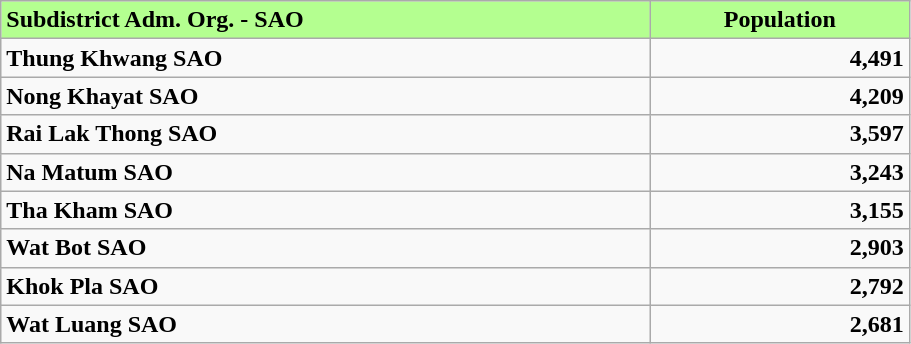<table class="wikitable" style="width:48%; display:inline-table;">
<tr>
<td style= "background: #b4ff90;"><strong>Subdistrict Adm. Org. - SAO</strong></td>
<td style= "background: #b4ff90; text-align:center;"><strong>Population</strong></td>
</tr>
<tr>
<td><strong>Thung Khwang SAO</strong></td>
<td style="text-align:right;"><strong>4,491</strong></td>
</tr>
<tr>
<td><strong>Nong Khayat SAO</strong></td>
<td style="text-align:right;"><strong>4,209</strong></td>
</tr>
<tr>
<td><strong>Rai Lak Thong SAO</strong></td>
<td style="text-align:right;"><strong>3,597</strong></td>
</tr>
<tr>
<td><strong>Na Matum SAO</strong></td>
<td style="text-align:right;"><strong>3,243</strong></td>
</tr>
<tr>
<td><strong>Tha Kham SAO</strong></td>
<td style="text-align:right;"><strong>3,155</strong></td>
</tr>
<tr>
<td><strong>Wat Bot SAO</strong></td>
<td style="text-align:right;"><strong>2,903</strong></td>
</tr>
<tr>
<td><strong>Khok Pla SAO</strong></td>
<td style="text-align:right;"><strong>2,792</strong></td>
</tr>
<tr>
<td><strong>Wat Luang SAO</strong></td>
<td style="text-align:right;"><strong>2,681</strong></td>
</tr>
</table>
